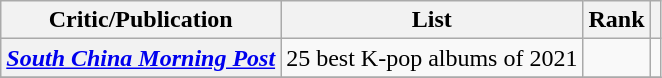<table class="wikitable plainrowheaders">
<tr>
<th>Critic/Publication</th>
<th scope="col">List</th>
<th data-sort-type="number">Rank</th>
<th scope="col"></th>
</tr>
<tr>
<th scope="row"><em><a href='#'>South China Morning Post</a></em></th>
<td>25 best K-pop albums of 2021</td>
<td></td>
<td style="text-align:center"></td>
</tr>
<tr>
</tr>
</table>
